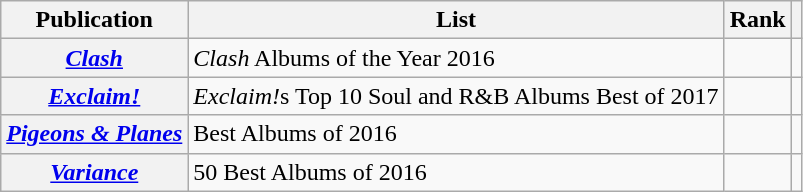<table class="wikitable sortable plainrowheaders" style="border:none; margin:0;">
<tr>
<th scope="col">Publication</th>
<th scope="col" class="unsortable">List</th>
<th scope="col" data-sort-type="number">Rank</th>
<th scope="col" class="unsortable"></th>
</tr>
<tr>
<th scope="row"><em><a href='#'>Clash</a></em></th>
<td><em>Clash</em> Albums of the Year 2016</td>
<td></td>
<td></td>
</tr>
<tr>
<th scope="row"><em><a href='#'>Exclaim!</a></em></th>
<td><em>Exclaim!</em>s Top 10 Soul and R&B Albums Best of 2017</td>
<td></td>
<td></td>
</tr>
<tr>
<th scope="row"><em><a href='#'>Pigeons & Planes</a></em></th>
<td>Best Albums of 2016</td>
<td></td>
<td></td>
</tr>
<tr>
<th scope="row"><em><a href='#'>Variance</a></em></th>
<td>50 Best Albums of 2016</td>
<td></td>
<td></td>
</tr>
</table>
